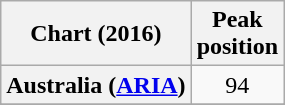<table class="wikitable sortable plainrowheaders" style="text-align:center">
<tr>
<th>Chart (2016)</th>
<th>Peak<br>position</th>
</tr>
<tr>
<th scope="row">Australia (<a href='#'>ARIA</a>)</th>
<td>94</td>
</tr>
<tr>
</tr>
<tr>
</tr>
<tr>
</tr>
<tr>
</tr>
<tr>
</tr>
<tr>
</tr>
<tr>
</tr>
</table>
